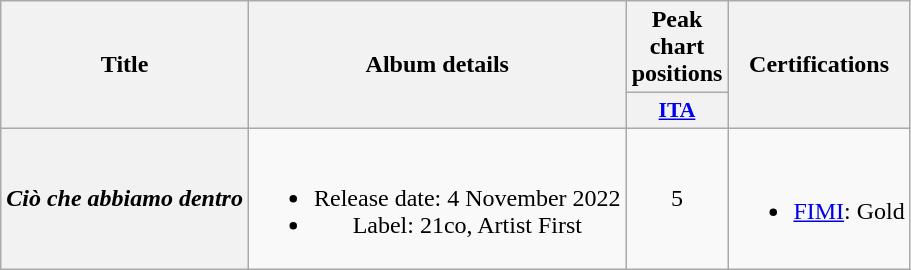<table class="wikitable plainrowheaders" style="text-align:center;">
<tr>
<th scope="col" rowspan="2">Title</th>
<th scope="col" rowspan="2">Album details</th>
<th scope="col" colspan="1">Peak chart positions</th>
<th scope="col" rowspan="2">Certifications</th>
</tr>
<tr>
<th scope="col" style="width:3em;font-size:90%;"><a href='#'>ITA</a><br></th>
</tr>
<tr>
<th scope="row"><em>Ciò che abbiamo dentro</em></th>
<td><br><ul><li>Release date: 4 November 2022</li><li>Label: 21co, Artist First</li></ul></td>
<td>5</td>
<td><br><ul><li><a href='#'>FIMI</a>: Gold</li></ul></td>
</tr>
</table>
